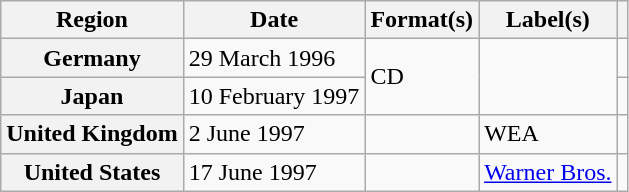<table class="wikitable plainrowheaders">
<tr>
<th scope="col">Region</th>
<th scope="col">Date</th>
<th scope="col">Format(s)</th>
<th scope="col">Label(s)</th>
<th scope="col"></th>
</tr>
<tr>
<th scope="row">Germany</th>
<td>29 March 1996</td>
<td rowspan="2">CD</td>
<td rowspan="2"></td>
<td></td>
</tr>
<tr>
<th scope="row">Japan</th>
<td>10 February 1997</td>
<td></td>
</tr>
<tr>
<th scope="row">United Kingdom</th>
<td>2 June 1997</td>
<td></td>
<td>WEA</td>
<td></td>
</tr>
<tr>
<th scope="row">United States</th>
<td>17 June 1997</td>
<td></td>
<td><a href='#'>Warner Bros.</a></td>
<td></td>
</tr>
</table>
